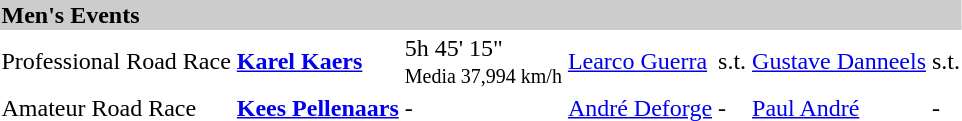<table>
<tr bgcolor="#cccccc">
<td colspan=7><strong>Men's Events</strong></td>
</tr>
<tr>
<td>Professional Road Race<br></td>
<td><strong><a href='#'>Karel Kaers</a></strong><br><small></small></td>
<td>5h 45' 15"<br><small>Media 37,994 km/h</small></td>
<td><a href='#'>Learco Guerra</a><br><small></small></td>
<td>s.t.</td>
<td><a href='#'>Gustave Danneels</a><br><small></small></td>
<td>s.t.</td>
</tr>
<tr>
<td>Amateur Road Race</td>
<td><strong><a href='#'>Kees Pellenaars</a></strong><br><small></small></td>
<td>-</td>
<td><a href='#'>André Deforge</a><br><small></small></td>
<td>-</td>
<td><a href='#'>Paul André</a><br><small></small></td>
<td>-</td>
</tr>
<tr>
</tr>
</table>
